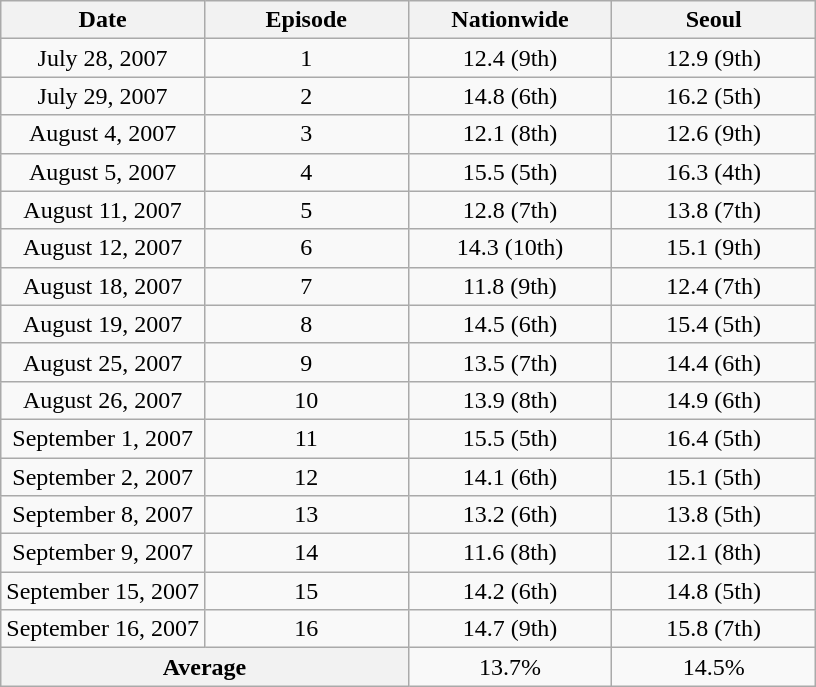<table class="wikitable">
<tr>
<th bgcolor="66ccff" width="25%" align=center>Date</th>
<th bgcolor="66ccff" width="25%" align=center>Episode</th>
<th bgcolor="66ccff" width="25%" align=center>Nationwide</th>
<th bgcolor="66ccff" width="25%" align=center>Seoul</th>
</tr>
<tr>
<td align=center>July 28, 2007</td>
<td align=center>1</td>
<td align=center>12.4 (9th)</td>
<td align=center>12.9 (9th)</td>
</tr>
<tr>
<td align=center>July 29, 2007</td>
<td align=center>2</td>
<td align=center>14.8 (6th)</td>
<td align=center>16.2 (5th)</td>
</tr>
<tr>
<td align=center>August 4, 2007</td>
<td align=center>3</td>
<td align=center>12.1 (8th)</td>
<td align=center>12.6 (9th)</td>
</tr>
<tr>
<td align=center>August 5, 2007</td>
<td align=center>4</td>
<td align=center>15.5 (5th)</td>
<td align=center>16.3 (4th)</td>
</tr>
<tr>
<td align=center>August 11, 2007</td>
<td align=center>5</td>
<td align=center>12.8 (7th)</td>
<td align=center>13.8 (7th)</td>
</tr>
<tr>
<td align=center>August 12, 2007</td>
<td align=center>6</td>
<td align=center>14.3 (10th)</td>
<td align=center>15.1 (9th)</td>
</tr>
<tr>
<td align=center>August 18, 2007</td>
<td align=center>7</td>
<td align=center>11.8 (9th)</td>
<td align=center>12.4 (7th)</td>
</tr>
<tr>
<td align=center>August 19, 2007</td>
<td align=center>8</td>
<td align=center>14.5 (6th)</td>
<td align=center>15.4 (5th)</td>
</tr>
<tr>
<td align=center>August 25, 2007</td>
<td align=center>9</td>
<td align=center>13.5 (7th)</td>
<td align=center>14.4 (6th)</td>
</tr>
<tr>
<td align=center>August 26, 2007</td>
<td align=center>10</td>
<td align=center>13.9 (8th)</td>
<td align=center>14.9 (6th)</td>
</tr>
<tr>
<td align=center>September 1, 2007</td>
<td align=center>11</td>
<td align=center>15.5 (5th)</td>
<td align=center>16.4 (5th)</td>
</tr>
<tr>
<td align=center>September 2, 2007</td>
<td align=center>12</td>
<td align=center>14.1 (6th)</td>
<td align=center>15.1 (5th)</td>
</tr>
<tr>
<td align=center>September 8, 2007</td>
<td align=center>13</td>
<td align=center>13.2 (6th)</td>
<td align=center>13.8 (5th)</td>
</tr>
<tr>
<td align=center>September 9, 2007</td>
<td align=center>14</td>
<td align=center>11.6 (8th)</td>
<td align=center>12.1 (8th)</td>
</tr>
<tr>
<td align=center>September 15, 2007</td>
<td align=center>15</td>
<td align=center>14.2 (6th)</td>
<td align=center>14.8 (5th)</td>
</tr>
<tr>
<td align=center>September 16, 2007</td>
<td align=center>16</td>
<td align=center>14.7 (9th)</td>
<td align=center>15.8 (7th)</td>
</tr>
<tr>
<th colspan='2' align=center>Average</th>
<td align=center>13.7%</td>
<td align=center>14.5%</td>
</tr>
</table>
